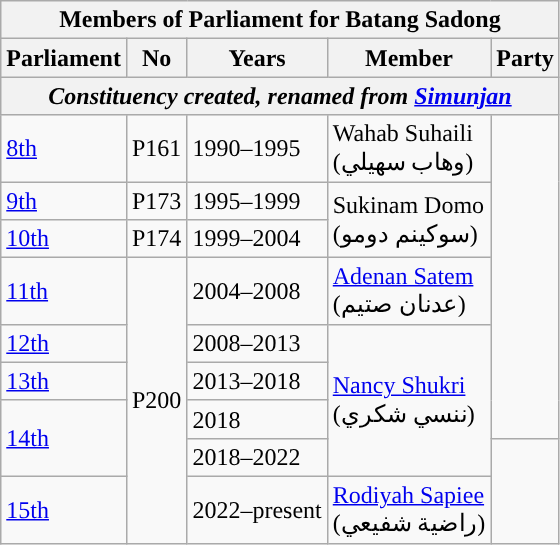<table class=wikitable>
<tr>
<th colspan="5">Members of Parliament for Batang Sadong</th>
</tr>
<tr>
<th>Parliament</th>
<th>No</th>
<th>Years</th>
<th>Member</th>
<th>Party</th>
</tr>
<tr>
<th colspan="5" align="center"><em>Constituency created, renamed from <a href='#'>Simunjan</a></em></th>
</tr>
<tr>
<td><a href='#'>8th</a></td>
<td>P161</td>
<td>1990–1995</td>
<td>Wahab Suhaili <br> (وهاب سهيلي)</td>
<td rowspan="7"></td>
</tr>
<tr>
<td><a href='#'>9th</a></td>
<td>P173</td>
<td>1995–1999</td>
<td rowspan=2>Sukinam Domo <br> (سوكينم دومو)</td>
</tr>
<tr>
<td><a href='#'>10th</a></td>
<td>P174</td>
<td>1999–2004</td>
</tr>
<tr>
<td><a href='#'>11th</a></td>
<td rowspan="6">P200</td>
<td>2004–2008</td>
<td><a href='#'>Adenan Satem</a> <br> (عدنان صتيم)</td>
</tr>
<tr>
<td><a href='#'>12th</a></td>
<td>2008–2013</td>
<td rowspan=4><a href='#'>Nancy Shukri</a> <br> (ننسي شكري)</td>
</tr>
<tr>
<td><a href='#'>13th</a></td>
<td>2013–2018</td>
</tr>
<tr>
<td rowspan=2><a href='#'>14th</a></td>
<td>2018</td>
</tr>
<tr>
<td>2018–2022</td>
<td rowspan=2></td>
</tr>
<tr>
<td><a href='#'>15th</a></td>
<td>2022–present</td>
<td><a href='#'>Rodiyah Sapiee</a> <br> (راضية شفيعي)</td>
</tr>
</table>
